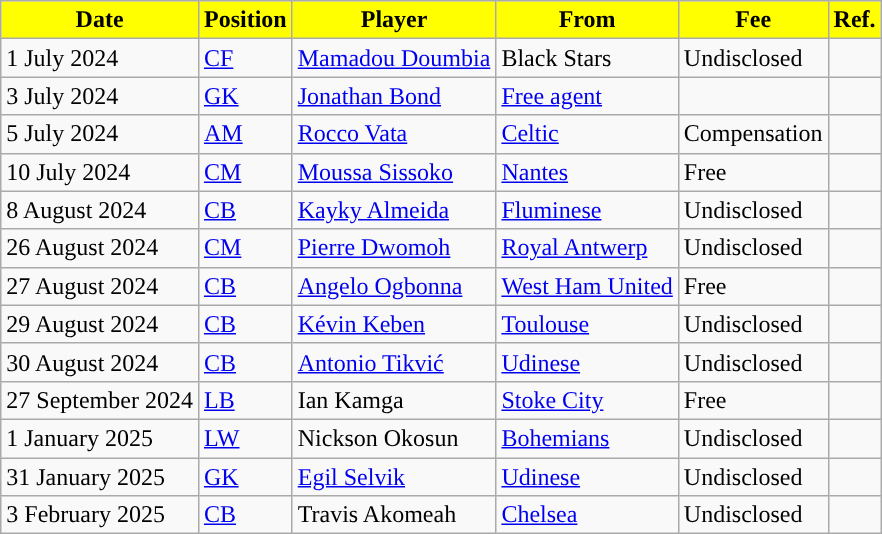<table class="wikitable plainrowheaders sortable">
<tr>
<th style="background:#FFFF00;color:black;">Date</th>
<th style="background:#FFFF00;color:black;">Position</th>
<th style="background:#FFFF00;color:black;">Player</th>
<th style="background:#FFFF00;color:black;">From</th>
<th style="background:#FFFF00;color:black;">Fee</th>
<th style="background:#FFFF00;color:black;">Ref.</th>
</tr>
<tr>
<td>1 July 2024</td>
<td><a href='#'>CF</a></td>
<td> <a href='#'>Mamadou Doumbia</a></td>
<td> Black Stars</td>
<td>Undisclosed</td>
<td></td>
</tr>
<tr>
<td>3 July 2024</td>
<td><a href='#'>GK</a></td>
<td> <a href='#'>Jonathan Bond</a></td>
<td> <a href='#'>Free agent</a></td>
<td></td>
<td></td>
</tr>
<tr>
<td>5 July 2024</td>
<td><a href='#'>AM</a></td>
<td> <a href='#'>Rocco Vata</a></td>
<td> <a href='#'>Celtic</a></td>
<td>Compensation</td>
<td></td>
</tr>
<tr>
<td>10 July 2024</td>
<td><a href='#'>CM</a></td>
<td> <a href='#'>Moussa Sissoko</a></td>
<td> <a href='#'>Nantes</a></td>
<td>Free</td>
<td></td>
</tr>
<tr>
<td>8 August 2024</td>
<td><a href='#'>CB</a></td>
<td> <a href='#'>Kayky Almeida</a></td>
<td> <a href='#'>Fluminese</a></td>
<td>Undisclosed</td>
<td></td>
</tr>
<tr>
<td>26 August 2024</td>
<td><a href='#'>CM</a></td>
<td> <a href='#'>Pierre Dwomoh</a></td>
<td> <a href='#'>Royal Antwerp</a></td>
<td>Undisclosed</td>
<td></td>
</tr>
<tr>
<td>27 August 2024</td>
<td><a href='#'>CB</a></td>
<td> <a href='#'>Angelo Ogbonna</a></td>
<td> <a href='#'>West Ham United</a></td>
<td>Free</td>
<td></td>
</tr>
<tr>
<td>29 August 2024</td>
<td><a href='#'>CB</a></td>
<td> <a href='#'>Kévin Keben</a></td>
<td> <a href='#'>Toulouse</a></td>
<td>Undisclosed</td>
<td></td>
</tr>
<tr>
<td>30 August 2024</td>
<td><a href='#'>CB</a></td>
<td> <a href='#'>Antonio Tikvić</a></td>
<td> <a href='#'>Udinese</a></td>
<td>Undisclosed</td>
<td></td>
</tr>
<tr>
<td>27 September 2024</td>
<td><a href='#'>LB</a></td>
<td> Ian Kamga</td>
<td> <a href='#'>Stoke City</a></td>
<td>Free</td>
<td></td>
</tr>
<tr>
<td>1 January 2025</td>
<td><a href='#'>LW</a></td>
<td> Nickson Okosun</td>
<td> <a href='#'>Bohemians</a></td>
<td>Undisclosed</td>
<td></td>
</tr>
<tr>
<td>31 January 2025</td>
<td><a href='#'>GK</a></td>
<td> <a href='#'>Egil Selvik</a></td>
<td> <a href='#'>Udinese</a></td>
<td>Undisclosed</td>
<td></td>
</tr>
<tr>
<td>3 February 2025</td>
<td><a href='#'>CB</a></td>
<td> Travis Akomeah</td>
<td> <a href='#'>Chelsea</a></td>
<td>Undisclosed</td>
<td></td>
</tr>
</table>
